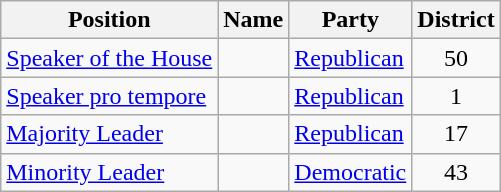<table class="wikitable sortable">
<tr>
<th scope=col>Position</th>
<th scope=col>Name</th>
<th scope=col>Party</th>
<th scope=col>District</th>
</tr>
<tr>
<td><a href='#'>Speaker of the House</a></td>
<td></td>
<td><a href='#'>Republican</a></td>
<td align="center">50</td>
</tr>
<tr>
<td><a href='#'>Speaker pro tempore</a></td>
<td></td>
<td><a href='#'>Republican</a></td>
<td align="center">1</td>
</tr>
<tr>
<td><a href='#'>Majority Leader</a></td>
<td></td>
<td><a href='#'>Republican</a></td>
<td align="center">17</td>
</tr>
<tr>
<td><a href='#'>Minority Leader</a></td>
<td></td>
<td><a href='#'>Democratic</a></td>
<td align="center">43</td>
</tr>
</table>
